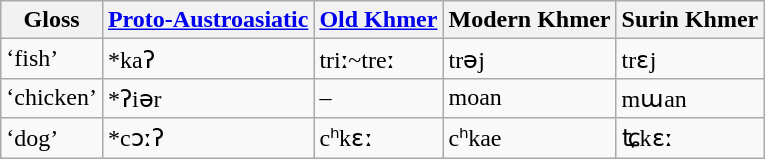<table class="wikitable">
<tr>
<th>Gloss</th>
<th><a href='#'>Proto-Austroasiatic</a></th>
<th><a href='#'>Old Khmer</a></th>
<th>Modern Khmer</th>
<th>Surin Khmer</th>
</tr>
<tr>
<td>‘fish’</td>
<td>*kaʔ</td>
<td>triː~treː</td>
<td>trəj</td>
<td>trɛj</td>
</tr>
<tr>
<td>‘chicken’</td>
<td>*ʔiər</td>
<td>–</td>
<td>moan</td>
<td>mɯan</td>
</tr>
<tr>
<td>‘dog’</td>
<td>*cɔːʔ</td>
<td>cʰkɛː</td>
<td>cʰkae</td>
<td>ʨkɛː</td>
</tr>
</table>
